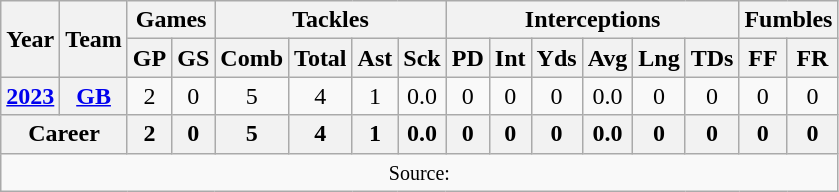<table class="wikitable" style="text-align: center;">
<tr>
<th rowspan="2">Year</th>
<th rowspan="2">Team</th>
<th colspan="2">Games</th>
<th colspan="4">Tackles</th>
<th colspan="6">Interceptions</th>
<th colspan="2">Fumbles</th>
</tr>
<tr>
<th>GP</th>
<th>GS</th>
<th>Comb</th>
<th>Total</th>
<th>Ast</th>
<th>Sck</th>
<th>PD</th>
<th>Int</th>
<th>Yds</th>
<th>Avg</th>
<th>Lng</th>
<th>TDs</th>
<th>FF</th>
<th>FR</th>
</tr>
<tr>
<th><a href='#'>2023</a></th>
<th><a href='#'>GB</a></th>
<td>2</td>
<td>0</td>
<td>5</td>
<td>4</td>
<td>1</td>
<td>0.0</td>
<td>0</td>
<td>0</td>
<td>0</td>
<td>0.0</td>
<td>0</td>
<td>0</td>
<td>0</td>
<td>0</td>
</tr>
<tr>
<th colspan="2">Career</th>
<th>2</th>
<th>0</th>
<th>5</th>
<th>4</th>
<th>1</th>
<th>0.0</th>
<th>0</th>
<th>0</th>
<th>0</th>
<th>0.0</th>
<th>0</th>
<th>0</th>
<th>0</th>
<th>0</th>
</tr>
<tr>
<td colspan="18"><small>Source: </small></td>
</tr>
</table>
